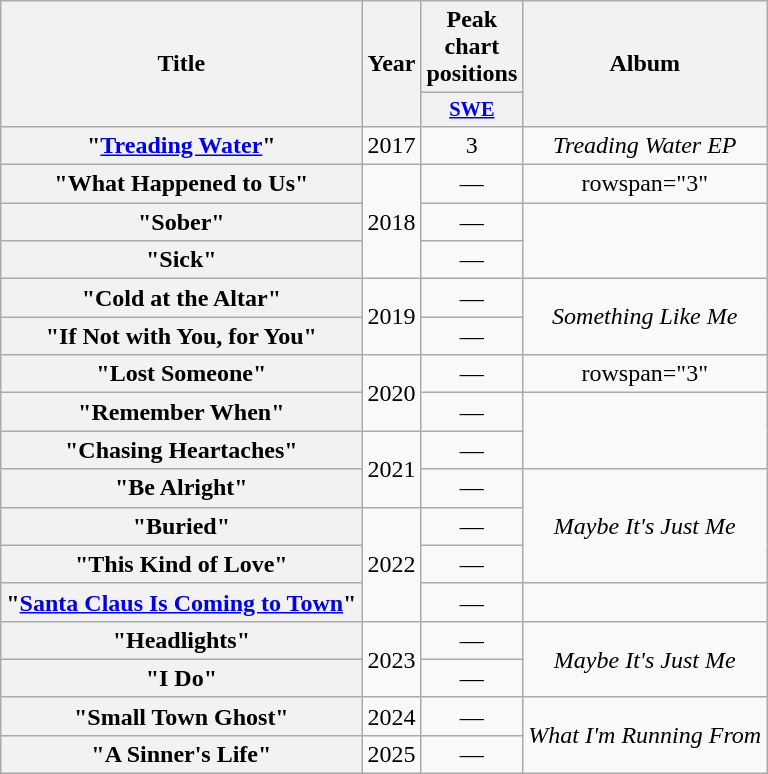<table class="wikitable plainrowheaders" style="text-align:center;">
<tr>
<th scope="col" rowspan="2">Title</th>
<th scope="col" rowspan="2">Year</th>
<th scope="col" colspan="1">Peak chart positions</th>
<th scope="col" rowspan="2">Album</th>
</tr>
<tr>
<th scope="col" style="width:3em;font-size:85%;"><a href='#'>SWE</a><br></th>
</tr>
<tr>
<th scope="row">"<a href='#'>Treading Water</a>"</th>
<td>2017</td>
<td>3</td>
<td><em>Treading Water EP</em></td>
</tr>
<tr>
<th scope="row">"What Happened to Us"</th>
<td rowspan="3">2018</td>
<td>—</td>
<td>rowspan="3" </td>
</tr>
<tr>
<th scope="row">"Sober"</th>
<td>—</td>
</tr>
<tr>
<th scope="row">"Sick"</th>
<td>—</td>
</tr>
<tr>
<th scope="row">"Cold at the Altar"</th>
<td rowspan="2">2019</td>
<td>—</td>
<td rowspan="2"><em>Something Like Me</em></td>
</tr>
<tr>
<th scope="row">"If Not with You, for You"</th>
<td>—</td>
</tr>
<tr>
<th scope="row">"Lost Someone"</th>
<td rowspan="2">2020</td>
<td>—</td>
<td>rowspan="3" </td>
</tr>
<tr>
<th scope="row">"Remember When"</th>
<td>—</td>
</tr>
<tr>
<th scope="row">"Chasing Heartaches"</th>
<td rowspan="2">2021</td>
<td>—</td>
</tr>
<tr>
<th scope="row">"Be Alright"</th>
<td>—</td>
<td rowspan="3"><em>Maybe It's Just Me</em></td>
</tr>
<tr>
<th scope="row">"Buried"</th>
<td rowspan="3">2022</td>
<td>—</td>
</tr>
<tr>
<th scope="row">"This Kind of Love"</th>
<td>—</td>
</tr>
<tr>
<th scope="row">"<a href='#'>Santa Claus Is Coming to Town</a>"</th>
<td>—</td>
<td></td>
</tr>
<tr>
<th scope="row">"Headlights"</th>
<td rowspan="2">2023</td>
<td>—</td>
<td rowspan="2"><em>Maybe It's Just Me</em></td>
</tr>
<tr>
<th scope="row">"I Do"</th>
<td>—</td>
</tr>
<tr>
<th scope="row">"Small Town Ghost"</th>
<td>2024</td>
<td>—</td>
<td rowspan="2"><em>What I'm Running From</em></td>
</tr>
<tr>
<th scope="row">"A Sinner's Life"</th>
<td>2025</td>
<td>—</td>
</tr>
</table>
